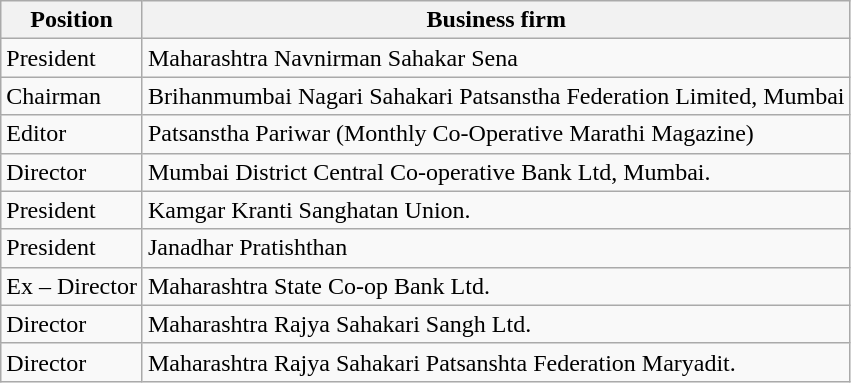<table class="wikitable">
<tr>
<th>Position</th>
<th>Business firm</th>
</tr>
<tr>
<td>President</td>
<td>Maharashtra Navnirman Sahakar Sena</td>
</tr>
<tr>
<td>Chairman</td>
<td>Brihanmumbai Nagari Sahakari Patsanstha Federation Limited, Mumbai</td>
</tr>
<tr>
<td>Editor</td>
<td>Patsanstha Pariwar (Monthly Co-Operative Marathi Magazine)</td>
</tr>
<tr>
<td>Director</td>
<td>Mumbai District Central Co-operative Bank Ltd, Mumbai.</td>
</tr>
<tr>
<td>President</td>
<td>Kamgar Kranti Sanghatan Union.</td>
</tr>
<tr>
<td>President</td>
<td>Janadhar Pratishthan</td>
</tr>
<tr>
<td>Ex – Director</td>
<td>Maharashtra State Co-op Bank Ltd.</td>
</tr>
<tr>
<td>Director</td>
<td>Maharashtra Rajya Sahakari Sangh Ltd.</td>
</tr>
<tr>
<td>Director</td>
<td>Maharashtra Rajya Sahakari Patsanshta Federation Maryadit.</td>
</tr>
</table>
